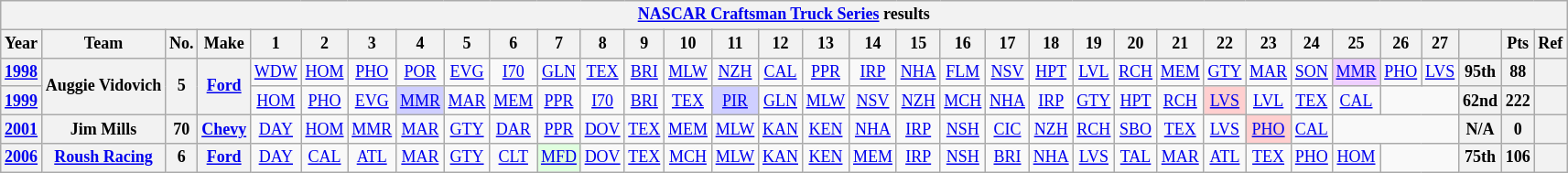<table class="wikitable" style="text-align:center; font-size:75%">
<tr>
<th colspan=34><a href='#'>NASCAR Craftsman Truck Series</a> results</th>
</tr>
<tr>
<th>Year</th>
<th>Team</th>
<th>No.</th>
<th>Make</th>
<th>1</th>
<th>2</th>
<th>3</th>
<th>4</th>
<th>5</th>
<th>6</th>
<th>7</th>
<th>8</th>
<th>9</th>
<th>10</th>
<th>11</th>
<th>12</th>
<th>13</th>
<th>14</th>
<th>15</th>
<th>16</th>
<th>17</th>
<th>18</th>
<th>19</th>
<th>20</th>
<th>21</th>
<th>22</th>
<th>23</th>
<th>24</th>
<th>25</th>
<th>26</th>
<th>27</th>
<th></th>
<th>Pts</th>
<th>Ref</th>
</tr>
<tr>
<th><a href='#'>1998</a></th>
<th rowspan=2>Auggie Vidovich</th>
<th rowspan=2>5</th>
<th rowspan=2><a href='#'>Ford</a></th>
<td><a href='#'>WDW</a></td>
<td><a href='#'>HOM</a></td>
<td><a href='#'>PHO</a></td>
<td><a href='#'>POR</a></td>
<td><a href='#'>EVG</a></td>
<td><a href='#'>I70</a></td>
<td><a href='#'>GLN</a></td>
<td><a href='#'>TEX</a></td>
<td><a href='#'>BRI</a></td>
<td><a href='#'>MLW</a></td>
<td><a href='#'>NZH</a></td>
<td><a href='#'>CAL</a></td>
<td><a href='#'>PPR</a></td>
<td><a href='#'>IRP</a></td>
<td><a href='#'>NHA</a></td>
<td><a href='#'>FLM</a></td>
<td><a href='#'>NSV</a></td>
<td><a href='#'>HPT</a></td>
<td><a href='#'>LVL</a></td>
<td><a href='#'>RCH</a></td>
<td><a href='#'>MEM</a></td>
<td><a href='#'>GTY</a></td>
<td><a href='#'>MAR</a></td>
<td><a href='#'>SON</a></td>
<td style="background:#EFCFFF;"><a href='#'>MMR</a><br></td>
<td><a href='#'>PHO</a></td>
<td><a href='#'>LVS</a></td>
<th>95th</th>
<th>88</th>
<th></th>
</tr>
<tr>
<th><a href='#'>1999</a></th>
<td><a href='#'>HOM</a></td>
<td><a href='#'>PHO</a></td>
<td><a href='#'>EVG</a></td>
<td style="background:#CFCFFF;"><a href='#'>MMR</a><br></td>
<td><a href='#'>MAR</a></td>
<td><a href='#'>MEM</a></td>
<td><a href='#'>PPR</a></td>
<td><a href='#'>I70</a></td>
<td><a href='#'>BRI</a></td>
<td><a href='#'>TEX</a></td>
<td style="background:#CFCFFF;"><a href='#'>PIR</a><br></td>
<td><a href='#'>GLN</a></td>
<td><a href='#'>MLW</a></td>
<td><a href='#'>NSV</a></td>
<td><a href='#'>NZH</a></td>
<td><a href='#'>MCH</a></td>
<td><a href='#'>NHA</a></td>
<td><a href='#'>IRP</a></td>
<td><a href='#'>GTY</a></td>
<td><a href='#'>HPT</a></td>
<td><a href='#'>RCH</a></td>
<td style="background:#FFCFCF;"><a href='#'>LVS</a><br></td>
<td><a href='#'>LVL</a></td>
<td><a href='#'>TEX</a></td>
<td><a href='#'>CAL</a></td>
<td colspan=2></td>
<th>62nd</th>
<th>222</th>
<th></th>
</tr>
<tr>
<th><a href='#'>2001</a></th>
<th>Jim Mills</th>
<th>70</th>
<th><a href='#'>Chevy</a></th>
<td><a href='#'>DAY</a></td>
<td><a href='#'>HOM</a></td>
<td><a href='#'>MMR</a></td>
<td><a href='#'>MAR</a></td>
<td><a href='#'>GTY</a></td>
<td><a href='#'>DAR</a></td>
<td><a href='#'>PPR</a></td>
<td><a href='#'>DOV</a></td>
<td><a href='#'>TEX</a></td>
<td><a href='#'>MEM</a></td>
<td><a href='#'>MLW</a></td>
<td><a href='#'>KAN</a></td>
<td><a href='#'>KEN</a></td>
<td><a href='#'>NHA</a></td>
<td><a href='#'>IRP</a></td>
<td><a href='#'>NSH</a></td>
<td><a href='#'>CIC</a></td>
<td><a href='#'>NZH</a></td>
<td><a href='#'>RCH</a></td>
<td><a href='#'>SBO</a></td>
<td><a href='#'>TEX</a></td>
<td><a href='#'>LVS</a></td>
<td style="background:#FFCFCF;"><a href='#'>PHO</a><br></td>
<td><a href='#'>CAL</a></td>
<td colspan=3></td>
<th>N/A</th>
<th>0</th>
<th></th>
</tr>
<tr>
<th><a href='#'>2006</a></th>
<th><a href='#'>Roush Racing</a></th>
<th>6</th>
<th><a href='#'>Ford</a></th>
<td><a href='#'>DAY</a></td>
<td><a href='#'>CAL</a></td>
<td><a href='#'>ATL</a></td>
<td><a href='#'>MAR</a></td>
<td><a href='#'>GTY</a></td>
<td><a href='#'>CLT</a></td>
<td style="background:#DFFFDF;"><a href='#'>MFD</a><br></td>
<td><a href='#'>DOV</a></td>
<td><a href='#'>TEX</a></td>
<td><a href='#'>MCH</a></td>
<td><a href='#'>MLW</a></td>
<td><a href='#'>KAN</a></td>
<td><a href='#'>KEN</a></td>
<td><a href='#'>MEM</a></td>
<td><a href='#'>IRP</a></td>
<td><a href='#'>NSH</a></td>
<td><a href='#'>BRI</a></td>
<td><a href='#'>NHA</a></td>
<td><a href='#'>LVS</a></td>
<td><a href='#'>TAL</a></td>
<td><a href='#'>MAR</a></td>
<td><a href='#'>ATL</a></td>
<td><a href='#'>TEX</a></td>
<td><a href='#'>PHO</a></td>
<td><a href='#'>HOM</a></td>
<td colspan=2></td>
<th>75th</th>
<th>106</th>
<th></th>
</tr>
</table>
